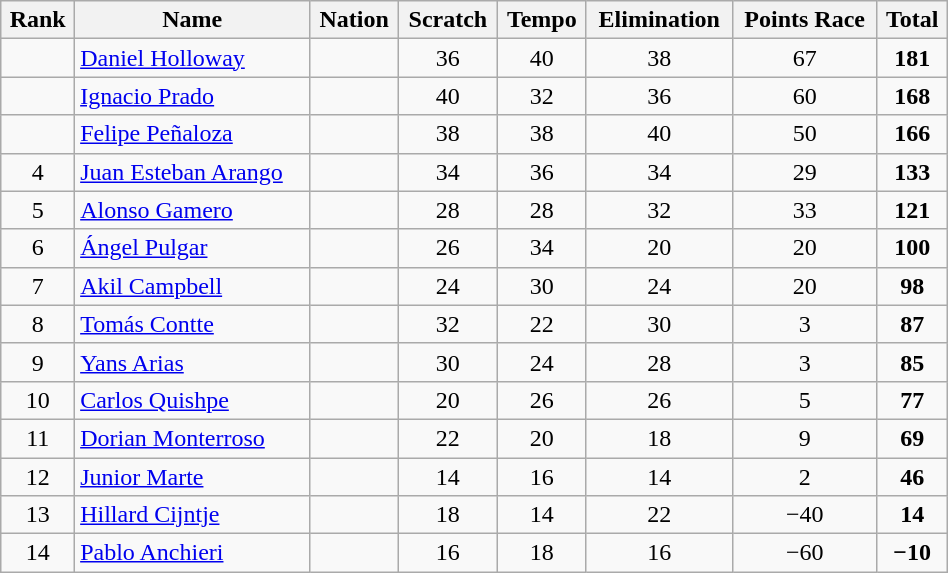<table class="wikitable sortable" style="text-align:center" width=50%>
<tr>
<th>Rank</th>
<th>Name</th>
<th>Nation</th>
<th>Scratch</th>
<th>Tempo</th>
<th>Elimination</th>
<th>Points Race</th>
<th>Total</th>
</tr>
<tr>
<td></td>
<td align=left><a href='#'>Daniel Holloway</a></td>
<td align=left></td>
<td>36</td>
<td>40</td>
<td>38</td>
<td>67</td>
<td><strong>181</strong></td>
</tr>
<tr>
<td></td>
<td align=left><a href='#'>Ignacio Prado</a></td>
<td align=left></td>
<td>40</td>
<td>32</td>
<td>36</td>
<td>60</td>
<td><strong>168</strong></td>
</tr>
<tr>
<td></td>
<td align=left><a href='#'>Felipe Peñaloza</a></td>
<td align=left></td>
<td>38</td>
<td>38</td>
<td>40</td>
<td>50</td>
<td><strong>166</strong></td>
</tr>
<tr>
<td>4</td>
<td align=left><a href='#'>Juan Esteban Arango</a></td>
<td align=left></td>
<td>34</td>
<td>36</td>
<td>34</td>
<td>29</td>
<td><strong>133</strong></td>
</tr>
<tr>
<td>5</td>
<td align=left><a href='#'>Alonso Gamero</a></td>
<td align=left></td>
<td>28</td>
<td>28</td>
<td>32</td>
<td>33</td>
<td><strong>121</strong></td>
</tr>
<tr>
<td>6</td>
<td align=left><a href='#'>Ángel Pulgar</a></td>
<td align=left></td>
<td>26</td>
<td>34</td>
<td>20</td>
<td>20</td>
<td><strong>100</strong></td>
</tr>
<tr>
<td>7</td>
<td align=left><a href='#'>Akil Campbell</a></td>
<td align=left></td>
<td>24</td>
<td>30</td>
<td>24</td>
<td>20</td>
<td><strong>98</strong></td>
</tr>
<tr>
<td>8</td>
<td align=left><a href='#'>Tomás Contte</a></td>
<td align=left></td>
<td>32</td>
<td>22</td>
<td>30</td>
<td>3</td>
<td><strong>87</strong></td>
</tr>
<tr>
<td>9</td>
<td align=left><a href='#'>Yans Arias</a></td>
<td align=left></td>
<td>30</td>
<td>24</td>
<td>28</td>
<td>3</td>
<td><strong>85</strong></td>
</tr>
<tr>
<td>10</td>
<td align=left><a href='#'>Carlos Quishpe</a></td>
<td align=left></td>
<td>20</td>
<td>26</td>
<td>26</td>
<td>5</td>
<td><strong>77</strong></td>
</tr>
<tr>
<td>11</td>
<td align=left><a href='#'>Dorian Monterroso</a></td>
<td align=left></td>
<td>22</td>
<td>20</td>
<td>18</td>
<td>9</td>
<td><strong>69</strong></td>
</tr>
<tr>
<td>12</td>
<td align=left><a href='#'>Junior Marte</a></td>
<td align=left></td>
<td>14</td>
<td>16</td>
<td>14</td>
<td>2</td>
<td><strong>46</strong></td>
</tr>
<tr>
<td>13</td>
<td align=left><a href='#'>Hillard Cijntje</a></td>
<td align=left></td>
<td>18</td>
<td>14</td>
<td>22</td>
<td>−40</td>
<td><strong>14</strong></td>
</tr>
<tr>
<td>14</td>
<td align=left><a href='#'>Pablo Anchieri</a></td>
<td align=left></td>
<td>16</td>
<td>18</td>
<td>16</td>
<td>−60</td>
<td><strong>−10</strong></td>
</tr>
</table>
